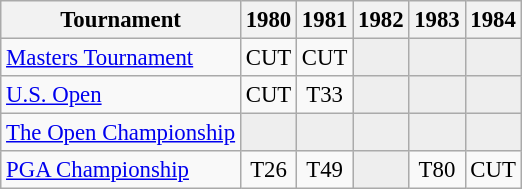<table class="wikitable" style="font-size:95%;text-align:center;">
<tr>
<th>Tournament</th>
<th>1980</th>
<th>1981</th>
<th>1982</th>
<th>1983</th>
<th>1984</th>
</tr>
<tr>
<td align=left><a href='#'>Masters Tournament</a></td>
<td>CUT</td>
<td>CUT</td>
<td style="background:#eeeeee;"></td>
<td style="background:#eeeeee;"></td>
<td style="background:#eeeeee;"></td>
</tr>
<tr>
<td align=left><a href='#'>U.S. Open</a></td>
<td>CUT</td>
<td>T33</td>
<td style="background:#eeeeee;"></td>
<td style="background:#eeeeee;"></td>
<td style="background:#eeeeee;"></td>
</tr>
<tr>
<td align=left><a href='#'>The Open Championship</a></td>
<td style="background:#eeeeee;"></td>
<td style="background:#eeeeee;"></td>
<td style="background:#eeeeee;"></td>
<td style="background:#eeeeee;"></td>
<td style="background:#eeeeee;"></td>
</tr>
<tr>
<td align=left><a href='#'>PGA Championship</a></td>
<td>T26</td>
<td>T49</td>
<td style="background:#eeeeee;"></td>
<td>T80</td>
<td>CUT</td>
</tr>
</table>
